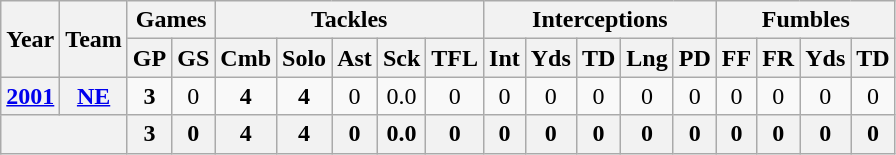<table class="wikitable" style="text-align:center">
<tr>
<th rowspan="2">Year</th>
<th rowspan="2">Team</th>
<th colspan="2">Games</th>
<th colspan="5">Tackles</th>
<th colspan="5">Interceptions</th>
<th colspan="4">Fumbles</th>
</tr>
<tr>
<th>GP</th>
<th>GS</th>
<th>Cmb</th>
<th>Solo</th>
<th>Ast</th>
<th>Sck</th>
<th>TFL</th>
<th>Int</th>
<th>Yds</th>
<th>TD</th>
<th>Lng</th>
<th>PD</th>
<th>FF</th>
<th>FR</th>
<th>Yds</th>
<th>TD</th>
</tr>
<tr>
<th><a href='#'>2001</a></th>
<th><a href='#'>NE</a></th>
<td><strong>3</strong></td>
<td>0</td>
<td><strong>4</strong></td>
<td><strong>4</strong></td>
<td>0</td>
<td>0.0</td>
<td>0</td>
<td>0</td>
<td>0</td>
<td>0</td>
<td>0</td>
<td>0</td>
<td>0</td>
<td>0</td>
<td>0</td>
<td>0</td>
</tr>
<tr>
<th colspan="2"></th>
<th>3</th>
<th>0</th>
<th>4</th>
<th>4</th>
<th>0</th>
<th>0.0</th>
<th>0</th>
<th>0</th>
<th>0</th>
<th>0</th>
<th>0</th>
<th>0</th>
<th>0</th>
<th>0</th>
<th>0</th>
<th>0</th>
</tr>
</table>
